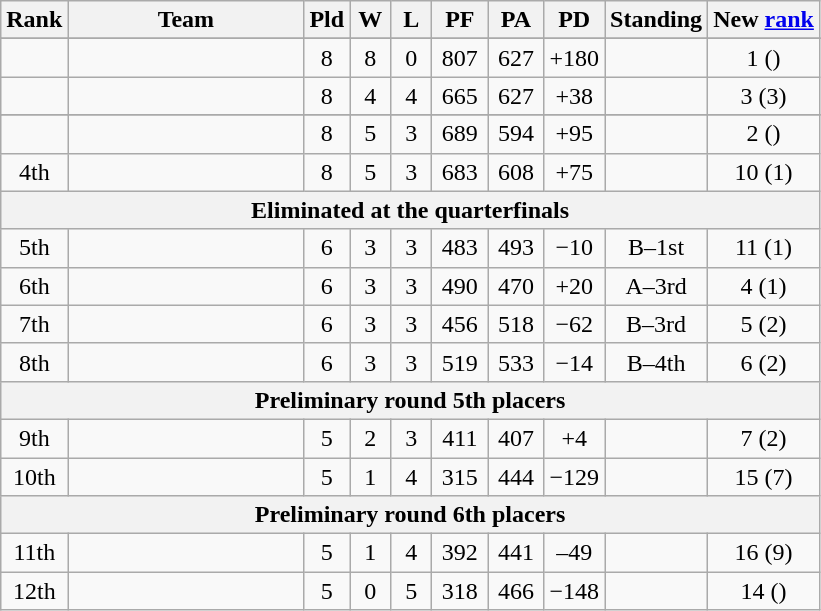<table class=wikitable>
<tr>
<th>Rank</th>
<th width=150px>Team</th>
<th width=20px>Pld</th>
<th width=20px>W</th>
<th width=20px>L</th>
<th width=30px>PF</th>
<th width=30px>PA</th>
<th width=30px>PD</th>
<th>Standing</th>
<th>New <a href='#'>rank</a></th>
</tr>
<tr>
</tr>
<tr align=center>
<td></td>
<td align=left></td>
<td>8</td>
<td>8</td>
<td>0</td>
<td>807</td>
<td>627</td>
<td>+180</td>
<td></td>
<td>1 ()</td>
</tr>
<tr align=center>
<td></td>
<td align=left></td>
<td>8</td>
<td>4</td>
<td>4</td>
<td>665</td>
<td>627</td>
<td>+38</td>
<td></td>
<td>3 (3)</td>
</tr>
<tr>
</tr>
<tr align=center>
<td></td>
<td align=left></td>
<td>8</td>
<td>5</td>
<td>3</td>
<td>689</td>
<td>594</td>
<td>+95</td>
<td></td>
<td>2 ()</td>
</tr>
<tr align=center>
<td>4th</td>
<td align=left></td>
<td>8</td>
<td>5</td>
<td>3</td>
<td>683</td>
<td>608</td>
<td>+75</td>
<td></td>
<td>10 (1)</td>
</tr>
<tr>
<th colspan=10>Eliminated at the quarterfinals</th>
</tr>
<tr align=center>
<td>5th</td>
<td align=left></td>
<td>6</td>
<td>3</td>
<td>3</td>
<td>483</td>
<td>493</td>
<td>−10</td>
<td>B–1st</td>
<td>11 (1)</td>
</tr>
<tr align=center>
<td>6th</td>
<td align=left></td>
<td>6</td>
<td>3</td>
<td>3</td>
<td>490</td>
<td>470</td>
<td>+20</td>
<td>A–3rd</td>
<td>4 (1)</td>
</tr>
<tr align=center>
<td>7th</td>
<td align=left></td>
<td>6</td>
<td>3</td>
<td>3</td>
<td>456</td>
<td>518</td>
<td>−62</td>
<td>B–3rd</td>
<td>5 (2)</td>
</tr>
<tr align=center>
<td>8th</td>
<td align=left></td>
<td>6</td>
<td>3</td>
<td>3</td>
<td>519</td>
<td>533</td>
<td>−14</td>
<td>B–4th</td>
<td>6 (2)</td>
</tr>
<tr>
<th colspan=10>Preliminary round 5th placers</th>
</tr>
<tr align=center>
<td>9th</td>
<td align=left></td>
<td>5</td>
<td>2</td>
<td>3</td>
<td>411</td>
<td>407</td>
<td>+4</td>
<td></td>
<td>7 (2)</td>
</tr>
<tr align=center>
<td>10th</td>
<td align=left></td>
<td>5</td>
<td>1</td>
<td>4</td>
<td>315</td>
<td>444</td>
<td>−129</td>
<td></td>
<td>15 (7)</td>
</tr>
<tr>
<th colspan=10>Preliminary round 6th placers</th>
</tr>
<tr align=center>
<td>11th</td>
<td align=left></td>
<td>5</td>
<td>1</td>
<td>4</td>
<td>392</td>
<td>441</td>
<td>–49</td>
<td></td>
<td>16 (9)</td>
</tr>
<tr align=center>
<td>12th</td>
<td align=left></td>
<td>5</td>
<td>0</td>
<td>5</td>
<td>318</td>
<td>466</td>
<td>−148</td>
<td></td>
<td>14 ()</td>
</tr>
</table>
